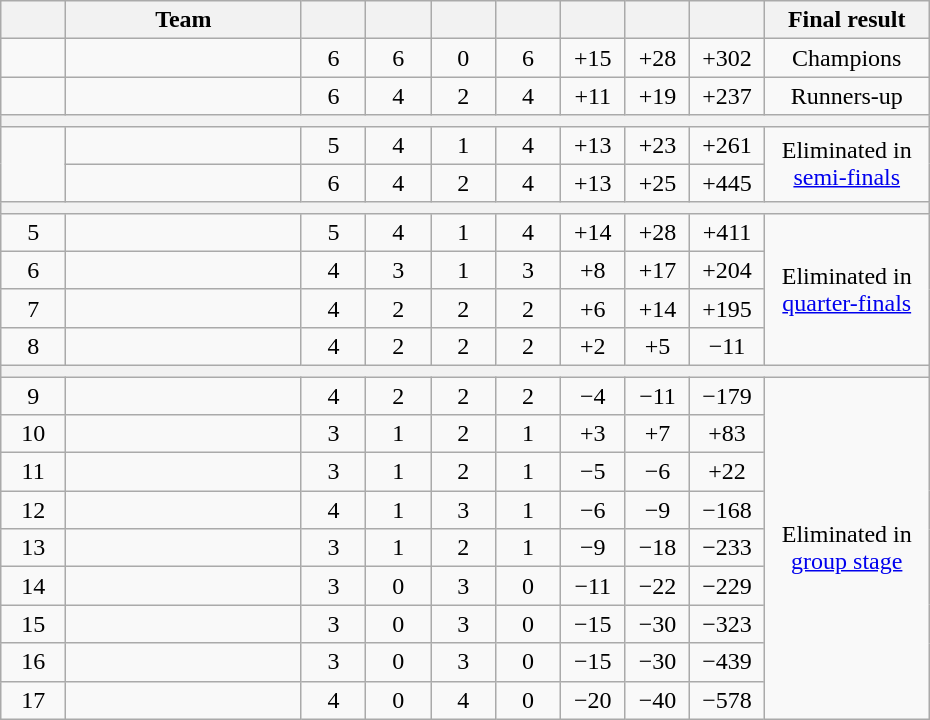<table class=wikitable style="text-align:center;" width=620>
<tr>
<th width=5.5%></th>
<th width=20%>Team</th>
<th width=5.5%></th>
<th width=5.5%></th>
<th width=5.5%></th>
<th width=5.5%></th>
<th width=5.5%></th>
<th width=5.5%></th>
<th width=5.5%></th>
<th width=14%>Final result</th>
</tr>
<tr>
<td></td>
<td align="left"></td>
<td>6</td>
<td>6</td>
<td>0</td>
<td>6</td>
<td>+15</td>
<td>+28</td>
<td>+302</td>
<td>Champions</td>
</tr>
<tr>
<td></td>
<td align="left"></td>
<td>6</td>
<td>4</td>
<td>2</td>
<td>4</td>
<td>+11</td>
<td>+19</td>
<td>+237</td>
<td>Runners-up</td>
</tr>
<tr>
<th colspan="10"></th>
</tr>
<tr>
<td rowspan="2"></td>
<td align="left"></td>
<td>5</td>
<td>4</td>
<td>1</td>
<td>4</td>
<td>+13</td>
<td>+23</td>
<td>+261</td>
<td rowspan="2">Eliminated in <a href='#'>semi-finals</a></td>
</tr>
<tr>
<td align="left"></td>
<td>6</td>
<td>4</td>
<td>2</td>
<td>4</td>
<td>+13</td>
<td>+25</td>
<td>+445</td>
</tr>
<tr>
<th colspan="10"></th>
</tr>
<tr>
<td>5</td>
<td align="left"></td>
<td>5</td>
<td>4</td>
<td>1</td>
<td>4</td>
<td>+14</td>
<td>+28</td>
<td>+411</td>
<td rowspan="4">Eliminated in <a href='#'>quarter-finals</a></td>
</tr>
<tr>
<td>6</td>
<td align="left"></td>
<td>4</td>
<td>3</td>
<td>1</td>
<td>3</td>
<td>+8</td>
<td>+17</td>
<td>+204</td>
</tr>
<tr>
<td>7</td>
<td align="left"></td>
<td>4</td>
<td>2</td>
<td>2</td>
<td>2</td>
<td>+6</td>
<td>+14</td>
<td>+195</td>
</tr>
<tr>
<td>8</td>
<td align="left"></td>
<td>4</td>
<td>2</td>
<td>2</td>
<td>2</td>
<td>+2</td>
<td>+5</td>
<td>−11</td>
</tr>
<tr>
<th colspan="10"></th>
</tr>
<tr>
<td>9</td>
<td align="left"></td>
<td>4</td>
<td>2</td>
<td>2</td>
<td>2</td>
<td>−4</td>
<td>−11</td>
<td>−179</td>
<td rowspan="9">Eliminated in <a href='#'>group stage</a></td>
</tr>
<tr>
<td>10</td>
<td align="left"></td>
<td>3</td>
<td>1</td>
<td>2</td>
<td>1</td>
<td>+3</td>
<td>+7</td>
<td>+83</td>
</tr>
<tr>
<td>11</td>
<td align="left"></td>
<td>3</td>
<td>1</td>
<td>2</td>
<td>1</td>
<td>−5</td>
<td>−6</td>
<td>+22</td>
</tr>
<tr>
<td>12</td>
<td align="left"></td>
<td>4</td>
<td>1</td>
<td>3</td>
<td>1</td>
<td>−6</td>
<td>−9</td>
<td>−168</td>
</tr>
<tr>
<td>13</td>
<td align="left"></td>
<td>3</td>
<td>1</td>
<td>2</td>
<td>1</td>
<td>−9</td>
<td>−18</td>
<td>−233</td>
</tr>
<tr>
<td>14</td>
<td align="left"></td>
<td>3</td>
<td>0</td>
<td>3</td>
<td>0</td>
<td>−11</td>
<td>−22</td>
<td>−229</td>
</tr>
<tr>
<td>15</td>
<td align="left"></td>
<td>3</td>
<td>0</td>
<td>3</td>
<td>0</td>
<td>−15</td>
<td>−30</td>
<td>−323</td>
</tr>
<tr>
<td>16</td>
<td align="left"></td>
<td>3</td>
<td>0</td>
<td>3</td>
<td>0</td>
<td>−15</td>
<td>−30</td>
<td>−439</td>
</tr>
<tr>
<td>17</td>
<td align="left"></td>
<td>4</td>
<td>0</td>
<td>4</td>
<td>0</td>
<td>−20</td>
<td>−40</td>
<td>−578</td>
</tr>
</table>
